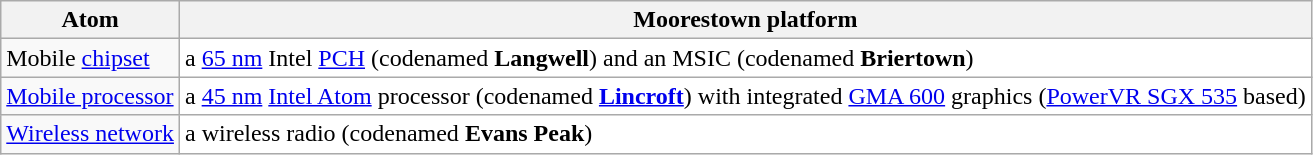<table class="wikitable">
<tr>
<th>Atom</th>
<th>Moorestown platform</th>
</tr>
<tr>
<td>Mobile <a href='#'>chipset</a></td>
<td style="background:white">a <a href='#'>65 nm</a> Intel <a href='#'>PCH</a> (codenamed <strong>Langwell</strong>) and an MSIC  (codenamed <strong>Briertown</strong>)</td>
</tr>
<tr>
<td><a href='#'>Mobile processor</a></td>
<td style="background:white">a <a href='#'>45 nm</a> <a href='#'>Intel Atom</a> processor (codenamed <strong><a href='#'>Lincroft</a></strong>) with integrated <a href='#'>GMA 600</a> graphics (<a href='#'>PowerVR SGX 535</a> based)</td>
</tr>
<tr>
<td><a href='#'>Wireless network</a></td>
<td style="background:white">a wireless radio (codenamed <strong>Evans Peak</strong>)</td>
</tr>
</table>
